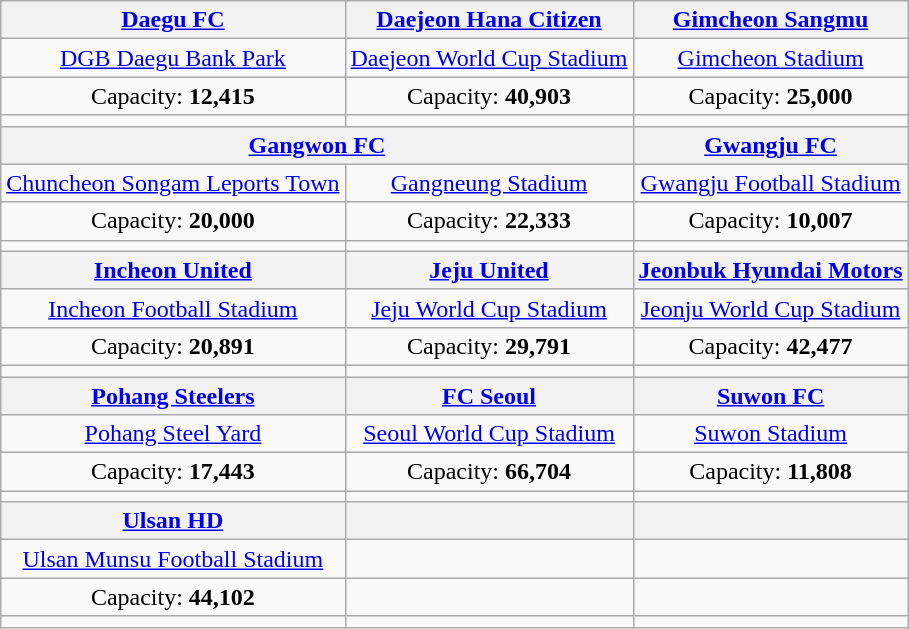<table class="wikitable" style="text-align:center">
<tr>
<th><a href='#'>Daegu FC</a></th>
<th><a href='#'>Daejeon Hana Citizen</a></th>
<th><a href='#'>Gimcheon Sangmu</a></th>
</tr>
<tr>
<td><a href='#'>DGB Daegu Bank Park</a></td>
<td><a href='#'>Daejeon World Cup Stadium</a></td>
<td><a href='#'>Gimcheon Stadium</a></td>
</tr>
<tr>
<td>Capacity: <strong>12,415</strong></td>
<td>Capacity: <strong>40,903</strong></td>
<td>Capacity: <strong>25,000</strong></td>
</tr>
<tr>
<td></td>
<td></td>
<td></td>
</tr>
<tr>
<th colspan="2"><a href='#'>Gangwon FC</a></th>
<th><a href='#'>Gwangju FC</a></th>
</tr>
<tr>
<td><a href='#'>Chuncheon Songam Leports Town</a></td>
<td><a href='#'>Gangneung Stadium</a></td>
<td><a href='#'>Gwangju Football Stadium</a></td>
</tr>
<tr>
<td>Capacity: <strong>20,000</strong></td>
<td>Capacity: <strong>22,333</strong></td>
<td>Capacity: <strong>10,007</strong></td>
</tr>
<tr>
<td></td>
<td></td>
<td></td>
</tr>
<tr>
<th><a href='#'>Incheon United</a></th>
<th><a href='#'>Jeju United</a></th>
<th><a href='#'>Jeonbuk Hyundai Motors</a></th>
</tr>
<tr>
<td><a href='#'>Incheon Football Stadium</a></td>
<td><a href='#'>Jeju World Cup Stadium</a></td>
<td><a href='#'>Jeonju World Cup Stadium</a></td>
</tr>
<tr>
<td>Capacity: <strong>20,891</strong></td>
<td>Capacity: <strong>29,791</strong></td>
<td>Capacity: <strong>42,477</strong></td>
</tr>
<tr>
<td></td>
<td></td>
<td></td>
</tr>
<tr>
<th><a href='#'>Pohang Steelers</a></th>
<th><a href='#'>FC Seoul</a></th>
<th><a href='#'>Suwon FC</a></th>
</tr>
<tr>
<td><a href='#'>Pohang Steel Yard</a></td>
<td><a href='#'>Seoul World Cup Stadium</a></td>
<td><a href='#'>Suwon Stadium</a></td>
</tr>
<tr>
<td>Capacity: <strong>17,443</strong></td>
<td>Capacity: <strong>66,704</strong></td>
<td>Capacity: <strong>11,808</strong></td>
</tr>
<tr>
<td></td>
<td></td>
<td></td>
</tr>
<tr>
<th><a href='#'>Ulsan HD</a></th>
<th></th>
<th></th>
</tr>
<tr>
<td><a href='#'>Ulsan Munsu Football Stadium</a></td>
<td></td>
<td></td>
</tr>
<tr>
<td>Capacity: <strong>44,102</strong></td>
<td></td>
<td></td>
</tr>
<tr>
<td></td>
<td></td>
<td></td>
</tr>
</table>
